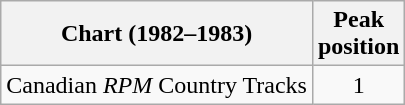<table class="wikitable">
<tr>
<th align="left">Chart (1982–1983)</th>
<th align="center">Peak<br>position</th>
</tr>
<tr>
<td align="left">Canadian <em>RPM</em> Country Tracks</td>
<td align="center">1</td>
</tr>
</table>
